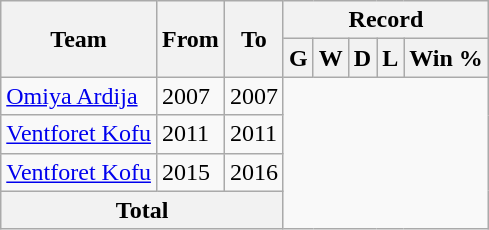<table class="wikitable" style="text-align: center">
<tr>
<th rowspan="2">Team</th>
<th rowspan="2">From</th>
<th rowspan="2">To</th>
<th colspan="5">Record</th>
</tr>
<tr>
<th>G</th>
<th>W</th>
<th>D</th>
<th>L</th>
<th>Win %</th>
</tr>
<tr>
<td align="left"><a href='#'>Omiya Ardija</a></td>
<td align="left">2007</td>
<td align="left">2007<br></td>
</tr>
<tr>
<td align="left"><a href='#'>Ventforet Kofu</a></td>
<td align="left">2011</td>
<td align="left">2011<br></td>
</tr>
<tr>
<td align="left"><a href='#'>Ventforet Kofu</a></td>
<td align="left">2015</td>
<td align="left">2016<br></td>
</tr>
<tr>
<th colspan="3">Total<br></th>
</tr>
</table>
